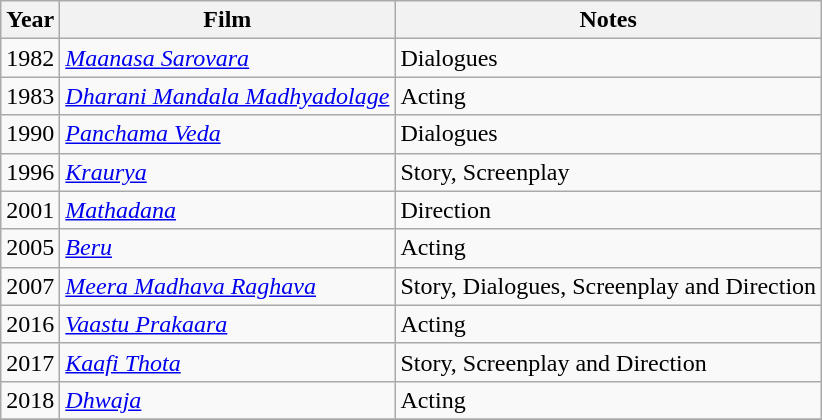<table class="wikitable sortable">
<tr>
<th>Year</th>
<th>Film</th>
<th>Notes</th>
</tr>
<tr>
<td>1982</td>
<td><em><a href='#'>Maanasa Sarovara</a></em></td>
<td>Dialogues</td>
</tr>
<tr>
<td>1983</td>
<td><em><a href='#'>Dharani Mandala Madhyadolage</a></em></td>
<td>Acting</td>
</tr>
<tr>
<td>1990</td>
<td><em><a href='#'>Panchama Veda</a></em></td>
<td>Dialogues</td>
</tr>
<tr>
<td>1996</td>
<td><em><a href='#'>Kraurya</a></em></td>
<td>Story, Screenplay</td>
</tr>
<tr>
<td>2001</td>
<td><em><a href='#'>Mathadana</a></em></td>
<td>Direction</td>
</tr>
<tr>
<td>2005</td>
<td><em><a href='#'>Beru</a></em></td>
<td>Acting</td>
</tr>
<tr>
<td>2007</td>
<td><em><a href='#'>Meera Madhava Raghava</a></em></td>
<td>Story, Dialogues, Screenplay and Direction</td>
</tr>
<tr>
<td>2016</td>
<td><em><a href='#'>Vaastu Prakaara</a></em></td>
<td>Acting</td>
</tr>
<tr>
<td>2017</td>
<td><em><a href='#'>Kaafi Thota</a></em></td>
<td>Story, Screenplay and Direction</td>
</tr>
<tr>
<td>2018</td>
<td><em><a href='#'>Dhwaja</a></em></td>
<td>Acting</td>
</tr>
<tr>
</tr>
</table>
